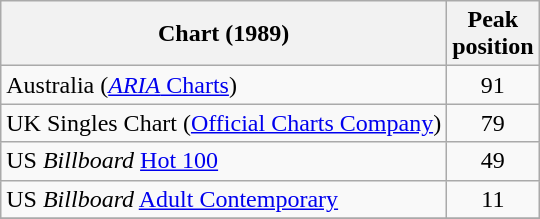<table class="wikitable sortable">
<tr>
<th>Chart (1989)</th>
<th>Peak<br>position</th>
</tr>
<tr>
<td>Australia (<a href='#'><em>ARIA</em> Charts</a>)</td>
<td align="center">91</td>
</tr>
<tr>
<td>UK Singles Chart (<a href='#'>Official Charts Company</a>)</td>
<td align="center">79</td>
</tr>
<tr>
<td>US <em>Billboard</em> <a href='#'>Hot 100</a></td>
<td align="center">49</td>
</tr>
<tr>
<td>US <em>Billboard</em> <a href='#'>Adult Contemporary</a></td>
<td align="center">11</td>
</tr>
<tr>
</tr>
</table>
